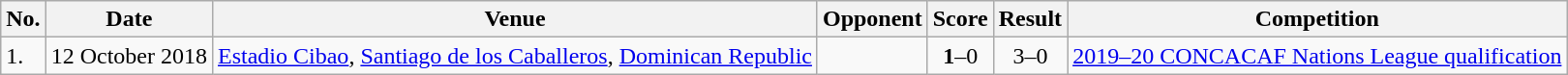<table class="wikitable" style="font-size:100%;">
<tr>
<th>No.</th>
<th>Date</th>
<th>Venue</th>
<th>Opponent</th>
<th>Score</th>
<th>Result</th>
<th>Competition</th>
</tr>
<tr>
<td>1.</td>
<td>12 October 2018</td>
<td><a href='#'>Estadio Cibao</a>, <a href='#'>Santiago de los Caballeros</a>, <a href='#'>Dominican Republic</a></td>
<td></td>
<td align=center><strong>1</strong>–0</td>
<td align=center>3–0</td>
<td><a href='#'>2019–20 CONCACAF Nations League qualification</a></td>
</tr>
</table>
